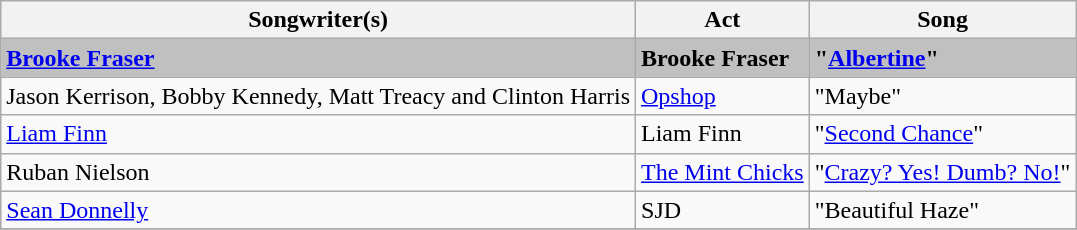<table class="wikitable">
<tr>
<th>Songwriter(s)</th>
<th>Act</th>
<th>Song</th>
</tr>
<tr bgcolor="silver">
<td><strong><a href='#'>Brooke Fraser</a></strong></td>
<td><strong>Brooke Fraser</strong></td>
<td><strong>"<a href='#'>Albertine</a>"</strong></td>
</tr>
<tr>
<td>Jason Kerrison, Bobby Kennedy, Matt Treacy and Clinton Harris</td>
<td><a href='#'>Opshop</a></td>
<td>"Maybe"</td>
</tr>
<tr>
<td><a href='#'>Liam Finn</a></td>
<td>Liam Finn</td>
<td>"<a href='#'>Second Chance</a>"</td>
</tr>
<tr>
<td>Ruban Nielson</td>
<td><a href='#'>The Mint Chicks</a></td>
<td>"<a href='#'>Crazy? Yes! Dumb? No!</a>"</td>
</tr>
<tr>
<td><a href='#'>Sean Donnelly</a></td>
<td>SJD</td>
<td>"Beautiful Haze"</td>
</tr>
<tr>
</tr>
</table>
